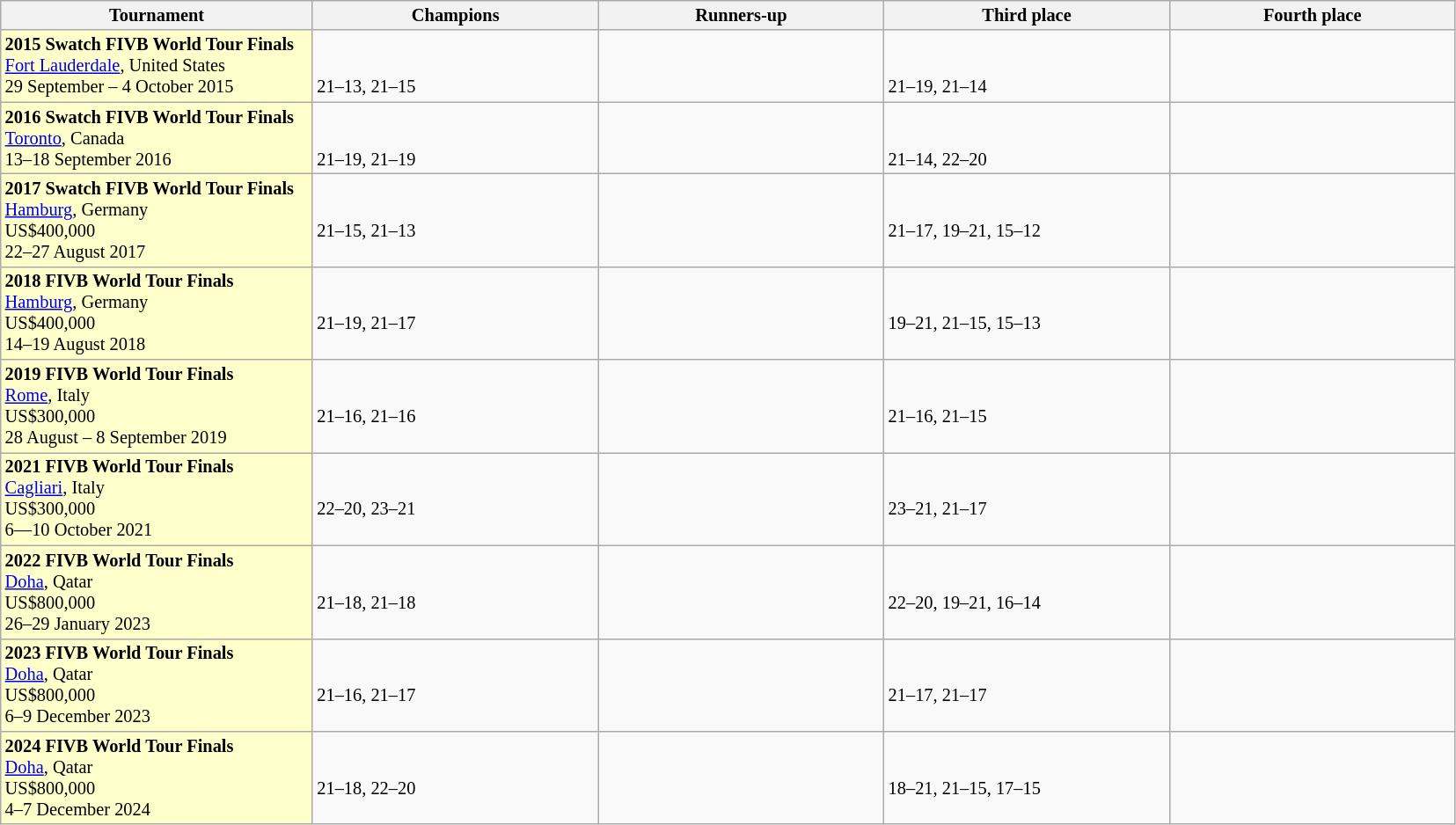<table class=wikitable style=font-size:85%>
<tr>
<th width=230>Tournament</th>
<th width=210>Champions</th>
<th width=210>Runners-up</th>
<th width=210>Third place</th>
<th width=210>Fourth place</th>
</tr>
<tr valign=top>
<td style="background:#ffffcc;"><strong>2015 Swatch FIVB World Tour Finals</strong><br><a href='#'>Fort Lauderdale</a>, United States<br>29 September – 4 October 2015</td>
<td><br><br>21–13, 21–15</td>
<td><br></td>
<td><br><br>21–19, 21–14</td>
<td><br> </td>
</tr>
<tr valign=top>
<td style="background:#ffffcc;"><strong>2016 Swatch FIVB World Tour Finals</strong><br><a href='#'>Toronto</a>, Canada<br>13–18 September 2016</td>
<td><br><br>21–19, 21–19</td>
<td><br></td>
<td><br><br>21–14, 22–20</td>
<td><br></td>
</tr>
<tr valign=top>
<td style="background:#ffffcc;"><strong>2017 Swatch FIVB World Tour Finals</strong><br><a href='#'>Hamburg</a>, Germany<br>US$400,000<br>22–27 August 2017</td>
<td><br><br>21–15, 21–13</td>
<td><br></td>
<td><br><br>21–17, 19–21, 15–12</td>
<td><br> </td>
</tr>
<tr valign=top>
<td style="background:#ffffcc;"><strong>2018 FIVB World Tour Finals</strong><br><a href='#'>Hamburg</a>, Germany<br>US$400,000<br>14–19 August 2018</td>
<td><br><br>21–19, 21–17</td>
<td><br></td>
<td><br> <br>19–21, 21–15, 15–13</td>
<td><br> </td>
</tr>
<tr valign=top>
<td style="background:#ffffcc;"><strong>2019 FIVB World Tour Finals</strong><br><a href='#'>Rome</a>, Italy<br>US$300,000<br>28 August – 8 September 2019</td>
<td><br><br>21–16, 21–16</td>
<td><br> </td>
<td><br><br>21–16, 21–15</td>
<td><br> </td>
</tr>
<tr valign=top>
<td style="background:#ffffcc;"><strong>2021 FIVB World Tour Finals</strong><br><a href='#'>Cagliari</a>, Italy<br>US$300,000 <br>6—10 October 2021</td>
<td><br><br>22–20, 23–21</td>
<td><br></td>
<td><br><br>23–21, 21–17</td>
<td><br></td>
</tr>
<tr valign=top>
<td style="background:#ffffcc;"><strong>2022 FIVB World Tour Finals</strong><br><a href='#'>Doha</a>, Qatar<br>US$800,000<br>26–29 January 2023</td>
<td><br><br>21–18, 21–18</td>
<td><br></td>
<td><br><br>22–20, 19–21, 16–14</td>
<td><br></td>
</tr>
<tr valign=top>
<td style="background:#ffffcc;"><strong>2023 FIVB World Tour Finals</strong><br><a href='#'>Doha</a>, Qatar<br>US$800,000<br>6–9 December 2023</td>
<td><br><br>21–16, 21–17</td>
<td><br></td>
<td><br><br>21–17, 21–17</td>
<td><br></td>
</tr>
<tr valign=top>
<td style="background:#ffffcc;"><strong>2024 FIVB World Tour Finals</strong><br><a href='#'>Doha</a>, Qatar<br>US$800,000<br>4–7 December 2024</td>
<td><br><br>21–18, 22–20</td>
<td><br></td>
<td><br><br>18–21, 21–15, 17–15</td>
<td><br></td>
</tr>
</table>
